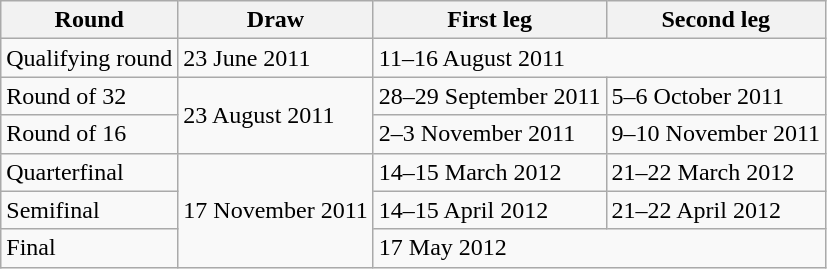<table class="wikitable">
<tr>
<th>Round</th>
<th>Draw</th>
<th>First leg</th>
<th>Second leg</th>
</tr>
<tr>
<td>Qualifying round</td>
<td>23 June 2011</td>
<td colspan=2>11–16 August 2011</td>
</tr>
<tr>
<td>Round of 32</td>
<td rowspan=2>23 August 2011</td>
<td>28–29 September 2011</td>
<td>5–6 October 2011</td>
</tr>
<tr>
<td>Round of 16</td>
<td>2–3 November 2011</td>
<td>9–10 November 2011</td>
</tr>
<tr>
<td>Quarterfinal</td>
<td rowspan=3>17 November 2011</td>
<td>14–15 March 2012</td>
<td>21–22 March 2012</td>
</tr>
<tr>
<td>Semifinal</td>
<td>14–15 April 2012</td>
<td>21–22 April 2012</td>
</tr>
<tr>
<td>Final</td>
<td colspan=2>17 May 2012</td>
</tr>
</table>
